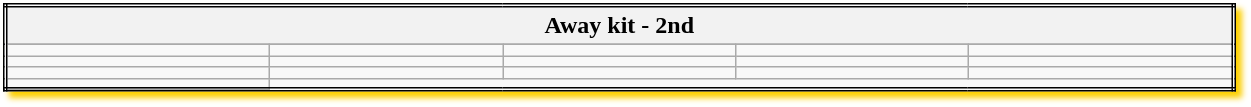<table class="wikitable mw-collapsible mw-collapsed" style="width:65%; border:double #000000; box-shadow: 4px 4px 4px #FDD000;">
<tr>
<th colspan=5>Away kit - 2nd</th>
</tr>
<tr>
</tr>
<tr>
<td></td>
<td></td>
<td></td>
<td></td>
<td></td>
</tr>
<tr>
<td></td>
<td></td>
<td></td>
<td></td>
<td></td>
</tr>
<tr>
<td></td>
<td></td>
<td></td>
<td></td>
<td></td>
</tr>
<tr>
<td></td>
</tr>
<tr>
</tr>
</table>
